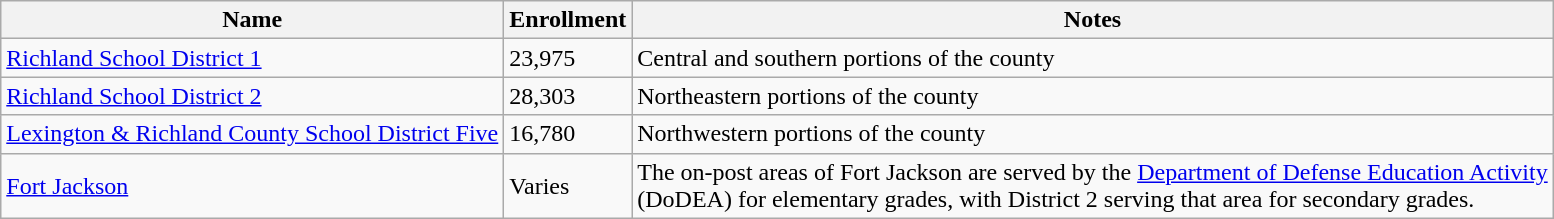<table class="wikitable sortable">
<tr>
<th>Name</th>
<th>Enrollment</th>
<th>Notes</th>
</tr>
<tr>
<td><a href='#'>Richland School District 1</a></td>
<td>23,975</td>
<td>Central and southern portions of the county</td>
</tr>
<tr>
<td><a href='#'>Richland School District 2</a></td>
<td>28,303</td>
<td>Northeastern portions of the county</td>
</tr>
<tr>
<td><a href='#'>Lexington & Richland County School District Five</a></td>
<td>16,780</td>
<td>Northwestern portions of the county</td>
</tr>
<tr>
<td><a href='#'>Fort Jackson</a></td>
<td>Varies</td>
<td>The on-post areas of Fort Jackson are served by the <a href='#'>Department of Defense Education Activity</a><br>(DoDEA) for elementary grades, with District 2 serving that area for secondary grades.</td>
</tr>
</table>
